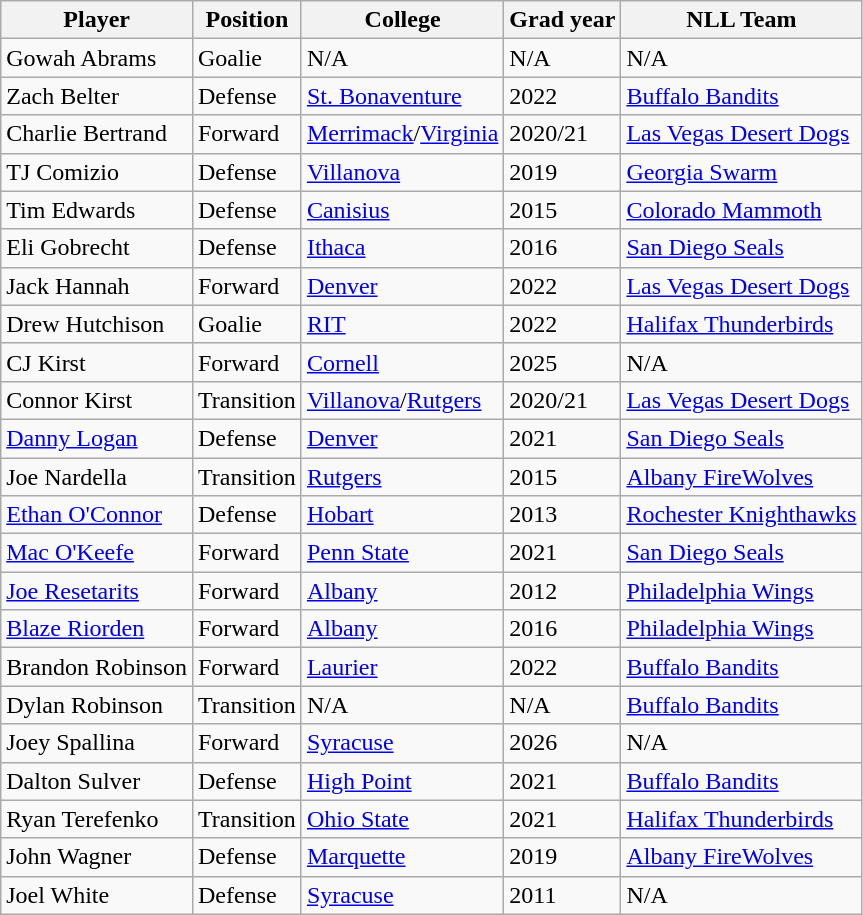<table class="wikitable">
<tr>
<th>Player</th>
<th>Position</th>
<th>College</th>
<th>Grad year</th>
<th>NLL Team</th>
</tr>
<tr>
<td>Gowah Abrams</td>
<td>Goalie</td>
<td>N/A</td>
<td>N/A</td>
<td>N/A</td>
</tr>
<tr>
<td>Zach Belter</td>
<td>Defense</td>
<td><a href='#'>St. Bonaventure</a></td>
<td>2022</td>
<td><a href='#'>Buffalo Bandits</a></td>
</tr>
<tr>
<td>Charlie Bertrand</td>
<td>Forward</td>
<td><a href='#'>Merrimack</a>/<a href='#'>Virginia</a></td>
<td>2020/21</td>
<td><a href='#'>Las Vegas Desert Dogs</a></td>
</tr>
<tr>
<td>TJ Comizio</td>
<td>Defense</td>
<td><a href='#'>Villanova</a></td>
<td>2019</td>
<td><a href='#'>Georgia Swarm</a></td>
</tr>
<tr>
<td>Tim Edwards</td>
<td>Defense</td>
<td><a href='#'>Canisius</a></td>
<td>2015</td>
<td><a href='#'>Colorado Mammoth</a></td>
</tr>
<tr>
<td>Eli Gobrecht</td>
<td>Defense</td>
<td><a href='#'>Ithaca</a></td>
<td>2016</td>
<td><a href='#'>San Diego Seals</a></td>
</tr>
<tr>
<td>Jack Hannah</td>
<td>Forward</td>
<td><a href='#'>Denver</a></td>
<td>2022</td>
<td><a href='#'>Las Vegas Desert Dogs</a></td>
</tr>
<tr>
<td>Drew Hutchison</td>
<td>Goalie</td>
<td><a href='#'>RIT</a></td>
<td>2022</td>
<td><a href='#'>Halifax Thunderbirds</a></td>
</tr>
<tr>
<td>CJ Kirst</td>
<td>Forward</td>
<td><a href='#'>Cornell</a></td>
<td>2025</td>
<td>N/A</td>
</tr>
<tr>
<td>Connor Kirst</td>
<td>Transition</td>
<td><a href='#'>Villanova</a>/<a href='#'>Rutgers</a></td>
<td>2020/21</td>
<td><a href='#'>Las Vegas Desert Dogs</a></td>
</tr>
<tr>
<td><a href='#'>Danny Logan</a></td>
<td>Defense</td>
<td><a href='#'>Denver</a></td>
<td>2021</td>
<td><a href='#'>San Diego Seals</a></td>
</tr>
<tr>
<td>Joe Nardella</td>
<td>Transition</td>
<td><a href='#'>Rutgers</a></td>
<td>2015</td>
<td><a href='#'>Albany FireWolves</a></td>
</tr>
<tr>
<td><a href='#'>Ethan O'Connor</a></td>
<td>Defense</td>
<td><a href='#'>Hobart</a></td>
<td>2013</td>
<td><a href='#'>Rochester Knighthawks</a></td>
</tr>
<tr>
<td><a href='#'>Mac O'Keefe</a></td>
<td>Forward</td>
<td><a href='#'>Penn State</a></td>
<td>2021</td>
<td><a href='#'>San Diego Seals</a></td>
</tr>
<tr>
<td><a href='#'>Joe Resetarits</a></td>
<td>Forward</td>
<td><a href='#'>Albany</a></td>
<td>2012</td>
<td><a href='#'>Philadelphia Wings</a></td>
</tr>
<tr>
<td><a href='#'>Blaze Riorden</a></td>
<td>Forward</td>
<td><a href='#'>Albany</a></td>
<td>2016</td>
<td><a href='#'>Philadelphia Wings</a></td>
</tr>
<tr>
<td>Brandon Robinson</td>
<td>Forward</td>
<td><a href='#'>Laurier</a></td>
<td>2022</td>
<td><a href='#'>Buffalo Bandits</a></td>
</tr>
<tr>
<td>Dylan Robinson</td>
<td>Transition</td>
<td>N/A</td>
<td>N/A</td>
<td><a href='#'>Buffalo Bandits</a></td>
</tr>
<tr>
<td>Joey Spallina</td>
<td>Forward</td>
<td><a href='#'>Syracuse</a></td>
<td>2026</td>
<td>N/A</td>
</tr>
<tr>
<td>Dalton Sulver</td>
<td>Defense</td>
<td><a href='#'>High Point</a></td>
<td>2021</td>
<td><a href='#'>Buffalo Bandits</a></td>
</tr>
<tr>
<td>Ryan Terefenko</td>
<td>Transition</td>
<td><a href='#'>Ohio State</a></td>
<td>2021</td>
<td><a href='#'>Halifax Thunderbirds</a></td>
</tr>
<tr>
<td>John Wagner</td>
<td>Defense</td>
<td><a href='#'>Marquette</a></td>
<td>2019</td>
<td><a href='#'>Albany FireWolves</a></td>
</tr>
<tr>
<td>Joel White</td>
<td>Defense</td>
<td><a href='#'>Syracuse</a></td>
<td>2011</td>
<td>N/A</td>
</tr>
</table>
